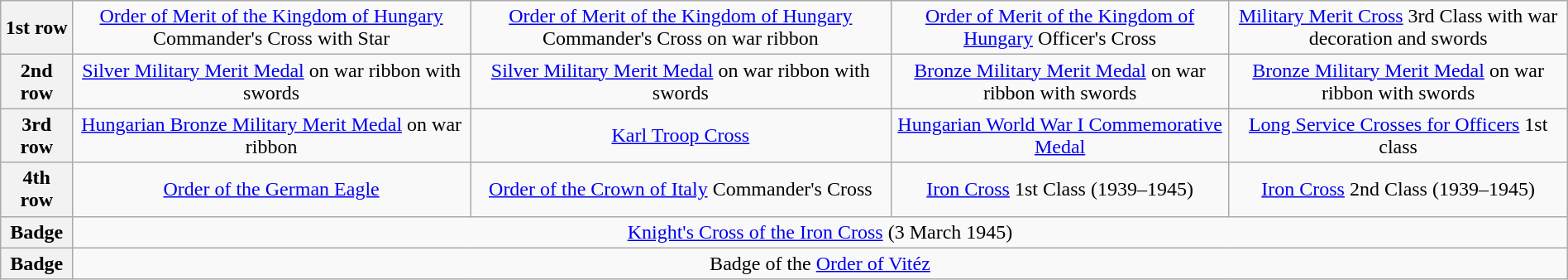<table class="wikitable" style="margin:1em auto; text-align:center;">
<tr>
<th>1st row</th>
<td><a href='#'>Order of Merit of the Kingdom of Hungary</a> Commander's Cross with Star</td>
<td><a href='#'>Order of Merit of the Kingdom of Hungary</a> Commander's Cross on war ribbon</td>
<td><a href='#'>Order of Merit of the Kingdom of Hungary</a> Officer's Cross</td>
<td><a href='#'>Military Merit Cross</a> 3rd Class with war decoration and swords</td>
</tr>
<tr>
<th>2nd row</th>
<td><a href='#'>Silver Military Merit Medal</a> on war ribbon with swords</td>
<td><a href='#'>Silver Military Merit Medal</a> on war ribbon with swords</td>
<td><a href='#'>Bronze Military Merit Medal</a> on war ribbon with swords</td>
<td><a href='#'>Bronze Military Merit Medal</a> on war ribbon with swords</td>
</tr>
<tr>
<th>3rd row</th>
<td><a href='#'>Hungarian Bronze Military Merit Medal</a> on war ribbon</td>
<td><a href='#'>Karl Troop Cross</a></td>
<td><a href='#'>Hungarian World War I Commemorative Medal</a></td>
<td><a href='#'>Long Service Crosses for Officers</a> 1st class</td>
</tr>
<tr>
<th>4th row</th>
<td><a href='#'>Order of the German Eagle</a></td>
<td><a href='#'>Order of the Crown of Italy</a> Commander's Cross</td>
<td><a href='#'>Iron Cross</a> 1st Class (1939–1945)</td>
<td><a href='#'>Iron Cross</a> 2nd Class (1939–1945)</td>
</tr>
<tr>
<th>Badge</th>
<td align=center colspan="4"><a href='#'>Knight's Cross of the Iron Cross</a> (3 March 1945)</td>
</tr>
<tr>
<th>Badge</th>
<td align=center colspan="4">Badge of the <a href='#'>Order of Vitéz</a></td>
</tr>
</table>
